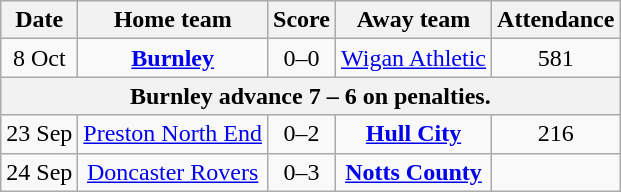<table class="wikitable" style="text-align:center">
<tr>
<th>Date</th>
<th>Home team</th>
<th>Score</th>
<th>Away team</th>
<th>Attendance</th>
</tr>
<tr>
<td>8 Oct</td>
<td><strong><a href='#'>Burnley</a></strong></td>
<td>0–0</td>
<td><a href='#'>Wigan Athletic</a></td>
<td>581</td>
</tr>
<tr>
<th colspan="5">Burnley advance 7 – 6 on penalties.</th>
</tr>
<tr>
<td>23 Sep</td>
<td><a href='#'>Preston North End</a></td>
<td>0–2</td>
<td><strong><a href='#'>Hull City</a></strong></td>
<td>216</td>
</tr>
<tr>
<td>24 Sep</td>
<td><a href='#'>Doncaster Rovers</a></td>
<td>0–3</td>
<td><strong><a href='#'>Notts County</a></strong></td>
<td></td>
</tr>
</table>
